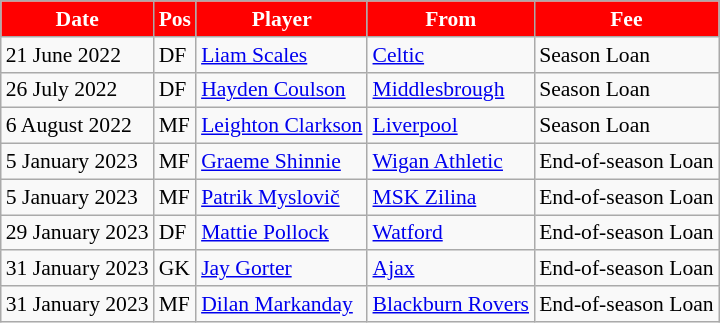<table class="wikitable"  style="text-align:left; font-size:90%; ">
<tr>
<th style="background:#f00; color:#FFFFFF;" scope="col"><strong>Date</strong></th>
<th style="background:#f00; color:#FFFFFF;" scope="col"><strong>Pos</strong></th>
<th style="background:#f00; color:#FFFFFF;" scope="col"><strong>Player</strong></th>
<th style="background:#f00; color:#FFFFFF;" scope="col"><strong>From</strong></th>
<th style="background:#f00; color:#FFFFFF;" scope="col"><strong>Fee</strong></th>
</tr>
<tr>
<td>21 June 2022</td>
<td>DF</td>
<td> <a href='#'>Liam Scales</a></td>
<td> <a href='#'>Celtic</a></td>
<td>Season Loan</td>
</tr>
<tr>
<td>26 July 2022</td>
<td>DF</td>
<td> <a href='#'>Hayden Coulson</a></td>
<td> <a href='#'>Middlesbrough</a></td>
<td>Season Loan </td>
</tr>
<tr>
<td>6 August 2022</td>
<td>MF</td>
<td> <a href='#'>Leighton Clarkson</a></td>
<td> <a href='#'>Liverpool</a></td>
<td>Season Loan </td>
</tr>
<tr>
<td>5 January 2023</td>
<td>MF</td>
<td> <a href='#'>Graeme Shinnie</a></td>
<td> <a href='#'>Wigan Athletic</a></td>
<td>End-of-season Loan </td>
</tr>
<tr>
<td>5 January 2023</td>
<td>MF</td>
<td> <a href='#'>Patrik Myslovič</a></td>
<td> <a href='#'>MSK Zilina</a></td>
<td>End-of-season Loan </td>
</tr>
<tr>
<td>29 January 2023</td>
<td>DF</td>
<td> <a href='#'>Mattie Pollock</a></td>
<td> <a href='#'>Watford</a></td>
<td>End-of-season Loan </td>
</tr>
<tr>
<td>31 January 2023</td>
<td>GK</td>
<td> <a href='#'>Jay Gorter</a></td>
<td> <a href='#'>Ajax</a></td>
<td>End-of-season Loan </td>
</tr>
<tr>
<td>31 January 2023</td>
<td>MF</td>
<td> <a href='#'>Dilan Markanday</a></td>
<td> <a href='#'>Blackburn Rovers</a></td>
<td>End-of-season Loan </td>
</tr>
</table>
